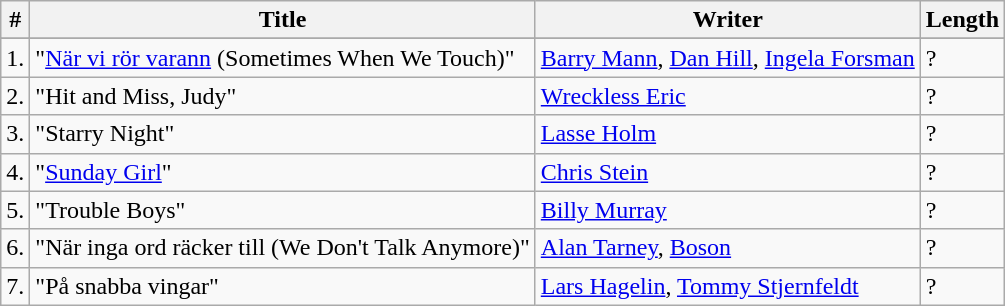<table class="wikitable">
<tr>
<th>#</th>
<th>Title</th>
<th>Writer</th>
<th>Length</th>
</tr>
<tr bgcolor="#ebf5ff">
</tr>
<tr>
<td>1.</td>
<td>"<a href='#'>När vi rör varann</a> (Sometimes When We Touch)"</td>
<td><a href='#'>Barry Mann</a>, <a href='#'>Dan Hill</a>, <a href='#'>Ingela Forsman</a></td>
<td>?</td>
</tr>
<tr>
<td>2.</td>
<td>"Hit and Miss, Judy"</td>
<td><a href='#'>Wreckless Eric</a></td>
<td>?</td>
</tr>
<tr>
<td>3.</td>
<td>"Starry Night"</td>
<td><a href='#'>Lasse Holm</a></td>
<td>?</td>
</tr>
<tr>
<td>4.</td>
<td>"<a href='#'>Sunday Girl</a>"</td>
<td><a href='#'>Chris Stein</a></td>
<td>?</td>
</tr>
<tr>
<td>5.</td>
<td>"Trouble Boys"</td>
<td><a href='#'>Billy Murray</a></td>
<td>?</td>
</tr>
<tr>
<td>6.</td>
<td>"När inga ord räcker till (We Don't Talk Anymore)"</td>
<td><a href='#'>Alan Tarney</a>, <a href='#'>Boson</a></td>
<td>?</td>
</tr>
<tr>
<td>7.</td>
<td>"På snabba vingar"</td>
<td><a href='#'>Lars Hagelin</a>, <a href='#'>Tommy Stjernfeldt</a></td>
<td>?</td>
</tr>
</table>
